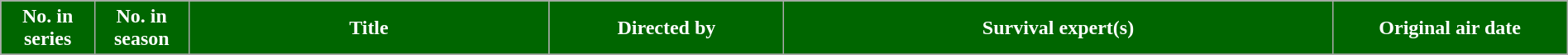<table class="wikitable plainrowheaders" style="width: 100%; margin-right: 0;">
<tr>
<th style="background: #006600; color: #ffffff; width:6%">No. in<br>series</th>
<th style="background: #006600; color: #ffffff; width:6%">No. in<br>season</th>
<th style="background: #006600; color: #ffffff; width:23%">Title</th>
<th style="background: #006600; color: #ffffff; width:15%">Directed by</th>
<th style="background: #006600; color: #ffffff; width:35%">Survival expert(s)</th>
<th style="background: #006600; color: #ffffff; width:15%">Original air date</th>
</tr>
<tr>
</tr>
</table>
